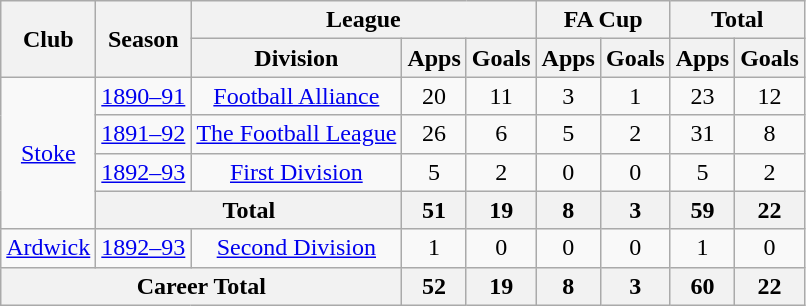<table class="wikitable" style="text-align: center;">
<tr>
<th rowspan="2">Club</th>
<th rowspan="2">Season</th>
<th colspan="3">League</th>
<th colspan="2">FA Cup</th>
<th colspan="2">Total</th>
</tr>
<tr>
<th>Division</th>
<th>Apps</th>
<th>Goals</th>
<th>Apps</th>
<th>Goals</th>
<th>Apps</th>
<th>Goals</th>
</tr>
<tr>
<td rowspan="4"><a href='#'>Stoke</a></td>
<td><a href='#'>1890–91</a></td>
<td><a href='#'>Football Alliance</a></td>
<td>20</td>
<td>11</td>
<td>3</td>
<td>1</td>
<td>23</td>
<td>12</td>
</tr>
<tr>
<td><a href='#'>1891–92</a></td>
<td><a href='#'>The Football League</a></td>
<td>26</td>
<td>6</td>
<td>5</td>
<td>2</td>
<td>31</td>
<td>8</td>
</tr>
<tr>
<td><a href='#'>1892–93</a></td>
<td><a href='#'>First Division</a></td>
<td>5</td>
<td>2</td>
<td>0</td>
<td>0</td>
<td>5</td>
<td>2</td>
</tr>
<tr>
<th colspan=2>Total</th>
<th>51</th>
<th>19</th>
<th>8</th>
<th>3</th>
<th>59</th>
<th>22</th>
</tr>
<tr>
<td><a href='#'>Ardwick</a></td>
<td><a href='#'>1892–93</a></td>
<td><a href='#'>Second Division</a></td>
<td>1</td>
<td>0</td>
<td>0</td>
<td>0</td>
<td>1</td>
<td>0</td>
</tr>
<tr>
<th colspan="3">Career Total</th>
<th>52</th>
<th>19</th>
<th>8</th>
<th>3</th>
<th>60</th>
<th>22</th>
</tr>
</table>
